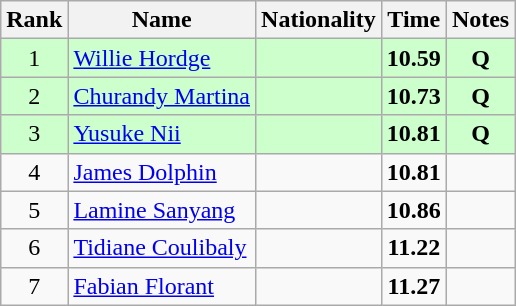<table class="wikitable sortable" style="text-align:center">
<tr>
<th>Rank</th>
<th>Name</th>
<th>Nationality</th>
<th>Time</th>
<th>Notes</th>
</tr>
<tr bgcolor=ccffcc>
<td>1</td>
<td align=left><a href='#'>Willie Hordge</a></td>
<td align=left></td>
<td><strong>10.59</strong></td>
<td><strong>Q</strong></td>
</tr>
<tr bgcolor=ccffcc>
<td>2</td>
<td align=left><a href='#'>Churandy Martina</a></td>
<td align=left></td>
<td><strong>10.73</strong></td>
<td><strong>Q</strong></td>
</tr>
<tr bgcolor=ccffcc>
<td>3</td>
<td align=left><a href='#'>Yusuke Nii</a></td>
<td align=left></td>
<td><strong>10.81</strong></td>
<td><strong>Q</strong></td>
</tr>
<tr>
<td>4</td>
<td align=left><a href='#'>James Dolphin</a></td>
<td align=left></td>
<td><strong>10.81</strong></td>
<td></td>
</tr>
<tr>
<td>5</td>
<td align=left><a href='#'>Lamine Sanyang</a></td>
<td align=left></td>
<td><strong>10.86</strong></td>
<td></td>
</tr>
<tr>
<td>6</td>
<td align=left><a href='#'>Tidiane Coulibaly</a></td>
<td align=left></td>
<td><strong>11.22</strong></td>
<td></td>
</tr>
<tr>
<td>7</td>
<td align=left><a href='#'>Fabian Florant</a></td>
<td align=left></td>
<td><strong>11.27</strong></td>
<td></td>
</tr>
</table>
